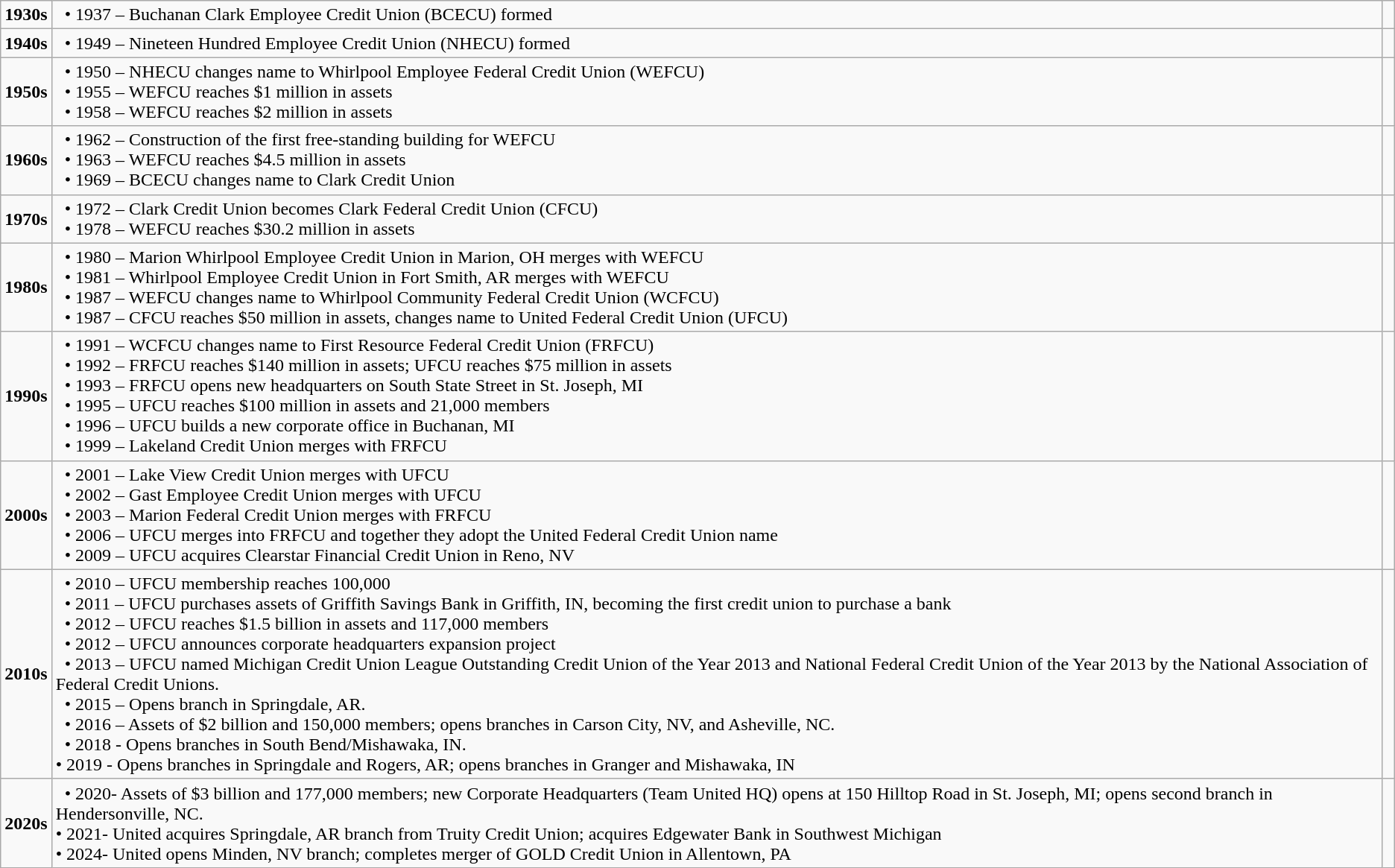<table class="wikitable">
<tr>
<td><strong>1930s</strong></td>
<td>  • 1937 – Buchanan Clark Employee Credit Union (BCECU) formed</td>
<td> </td>
</tr>
<tr>
<td><strong>1940s</strong></td>
<td>  • 1949 – Nineteen Hundred Employee Credit Union (NHECU) formed</td>
<td></td>
</tr>
<tr>
<td><strong>1950s</strong></td>
<td>  • 1950 – NHECU changes name to Whirlpool Employee Federal Credit Union (WEFCU)<br>  • 1955 – WEFCU reaches $1 million in assets<br>  • 1958 – WEFCU reaches $2 million in assets</td>
<td> </td>
</tr>
<tr>
<td><strong>1960s</strong></td>
<td>  • 1962 – Construction of the first free-standing building for WEFCU<br>  • 1963 – WEFCU reaches $4.5 million in assets<br>  • 1969 – BCECU changes name to Clark Credit Union</td>
<td> </td>
</tr>
<tr>
<td><strong>1970s</strong></td>
<td>  • 1972 – Clark Credit Union becomes Clark Federal Credit Union (CFCU)<br>  • 1978 – WEFCU reaches $30.2 million in assets</td>
<td> </td>
</tr>
<tr>
<td><strong>1980s</strong></td>
<td>  • 1980 – Marion Whirlpool Employee Credit Union in Marion, OH merges with WEFCU<br>  • 1981 – Whirlpool Employee Credit Union in Fort Smith, AR merges with WEFCU<br>  • 1987 – WEFCU changes name to Whirlpool Community Federal Credit Union (WCFCU)<br>  • 1987 – CFCU reaches $50 million in assets, changes name to United Federal Credit Union (UFCU)</td>
<td></td>
</tr>
<tr>
<td><strong>1990s</strong></td>
<td>  • 1991 – WCFCU changes name to First Resource Federal Credit Union (FRFCU)<br>  • 1992 – FRFCU reaches $140 million in assets; UFCU reaches $75 million in assets<br>  • 1993 – FRFCU opens new headquarters on South State Street in St. Joseph, MI<br>  • 1995 – UFCU reaches $100 million in assets and 21,000 members<br>  • 1996 – UFCU builds a new corporate office in Buchanan, MI<br>  • 1999 – Lakeland Credit Union merges with FRFCU</td>
<td></td>
</tr>
<tr>
<td><strong>2000s</strong></td>
<td>  • 2001 – Lake View Credit Union merges with UFCU<br>  • 2002 – Gast Employee Credit Union merges with UFCU<br>  • 2003 – Marion Federal Credit Union merges with FRFCU<br>  • 2006 – UFCU merges into FRFCU and together they adopt the United Federal Credit Union name<br>  • 2009 – UFCU acquires Clearstar Financial Credit Union in Reno, NV</td>
<td></td>
</tr>
<tr>
<td><strong>2010s</strong></td>
<td>  • 2010 – UFCU membership reaches 100,000<br>  • 2011 – UFCU purchases assets of Griffith Savings Bank in Griffith, IN, becoming the first credit union to purchase a bank<br>  • 2012 – UFCU reaches $1.5 billion in assets and 117,000 members<br>  • 2012 – UFCU announces corporate headquarters expansion project<br>  • 2013 – UFCU named Michigan Credit Union League Outstanding Credit Union of the Year 2013 and National Federal Credit Union of the Year 2013 by the National Association of Federal Credit Unions.<br>  • 2015 – Opens branch in Springdale, AR.<br>  • 2016 – Assets of $2 billion and 150,000 members; opens branches in Carson City, NV, and Asheville, NC.<br>  • 2018 - Opens branches in South Bend/Mishawaka, IN.<br>• 2019 - Opens branches in Springdale and Rogers, AR; opens branches in Granger and Mishawaka, IN</td>
<td> </td>
</tr>
<tr>
<td><strong>2020s</strong></td>
<td>  • 2020- Assets of $3 billion and 177,000 members; new Corporate Headquarters (Team United HQ) opens at 150 Hilltop Road in St. Joseph, MI; opens second branch in Hendersonville, NC.<br>• 2021- United acquires Springdale, AR branch from Truity Credit Union; acquires Edgewater Bank in Southwest Michigan<br>• 2024- United opens Minden, NV branch; completes merger of GOLD Credit Union in Allentown, PA</td>
<td></td>
</tr>
</table>
